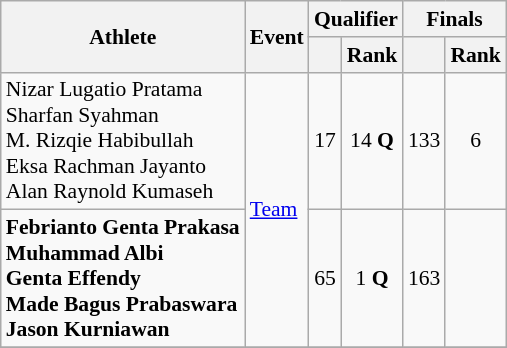<table class=wikitable style="font-size:90%; text-align:center">
<tr>
<th rowspan=2>Athlete</th>
<th rowspan=2>Event</th>
<th colspan=2>Qualifier</th>
<th colspan=2>Finals</th>
</tr>
<tr>
<th></th>
<th>Rank</th>
<th></th>
<th>Rank</th>
</tr>
<tr>
<td align=left>Nizar Lugatio Pratama<br>Sharfan Syahman<br>M. Rizqie Habibullah<br>Eksa Rachman Jayanto<br>Alan Raynold Kumaseh</td>
<td align=left rowspan=2><a href='#'>Team</a></td>
<td>17</td>
<td>14 <strong>Q</strong></td>
<td>133</td>
<td>6</td>
</tr>
<tr>
<td align=left><strong>Febrianto Genta Prakasa<br>Muhammad Albi<br>Genta Effendy<br>Made Bagus Prabaswara<br>Jason Kurniawan</strong></td>
<td>65</td>
<td>1 <strong>Q</strong></td>
<td>163</td>
<td></td>
</tr>
<tr>
</tr>
</table>
